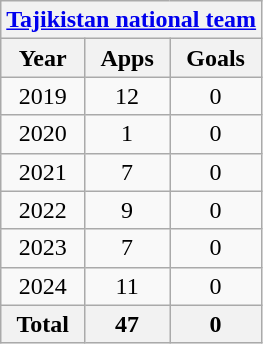<table class="wikitable" style="text-align:center">
<tr>
<th colspan=3><a href='#'>Tajikistan national team</a></th>
</tr>
<tr>
<th>Year</th>
<th>Apps</th>
<th>Goals</th>
</tr>
<tr>
<td>2019</td>
<td>12</td>
<td>0</td>
</tr>
<tr>
<td>2020</td>
<td>1</td>
<td>0</td>
</tr>
<tr>
<td>2021</td>
<td>7</td>
<td>0</td>
</tr>
<tr>
<td>2022</td>
<td>9</td>
<td>0</td>
</tr>
<tr>
<td>2023</td>
<td>7</td>
<td>0</td>
</tr>
<tr>
<td>2024</td>
<td>11</td>
<td>0</td>
</tr>
<tr>
<th>Total</th>
<th>47</th>
<th>0</th>
</tr>
</table>
